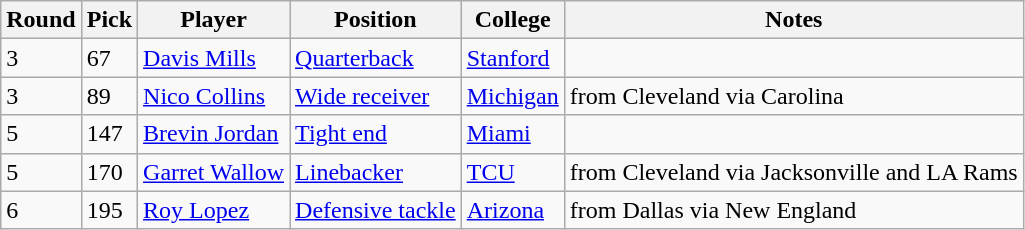<table class="wikitable">
<tr>
<th>Round</th>
<th>Pick</th>
<th>Player</th>
<th>Position</th>
<th>College</th>
<th>Notes</th>
</tr>
<tr>
<td>3</td>
<td>67</td>
<td><a href='#'>Davis Mills</a></td>
<td><a href='#'>Quarterback</a></td>
<td><a href='#'>Stanford</a></td>
<td></td>
</tr>
<tr>
<td>3</td>
<td>89</td>
<td><a href='#'>Nico Collins</a></td>
<td><a href='#'>Wide receiver</a></td>
<td><a href='#'>Michigan</a></td>
<td>from Cleveland via Carolina</td>
</tr>
<tr>
<td>5</td>
<td>147</td>
<td><a href='#'>Brevin Jordan</a></td>
<td><a href='#'>Tight end</a></td>
<td><a href='#'>Miami</a></td>
<td></td>
</tr>
<tr>
<td>5</td>
<td>170</td>
<td><a href='#'>Garret Wallow</a></td>
<td><a href='#'>Linebacker</a></td>
<td><a href='#'>TCU</a></td>
<td>from Cleveland via Jacksonville and LA Rams</td>
</tr>
<tr>
<td>6</td>
<td>195</td>
<td><a href='#'>Roy Lopez</a></td>
<td><a href='#'>Defensive tackle</a></td>
<td><a href='#'>Arizona</a></td>
<td>from Dallas via New England</td>
</tr>
</table>
